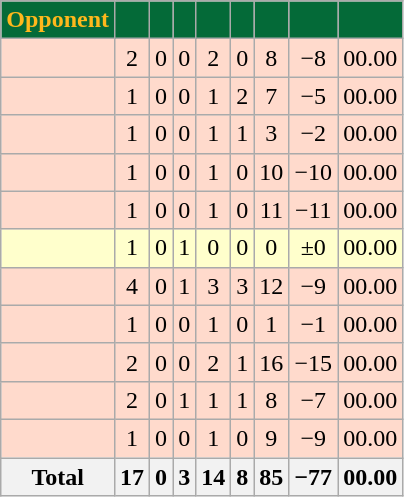<table class="wikitable sortable" style="text-align:center;">
<tr>
<th style="background: #046A38; color:#FFB81C;">Opponent</th>
<th style="background: #046A38; color:#FFB81C;"></th>
<th style="background: #046A38; color:#FFB81C;"></th>
<th style="background: #046A38; color:#FFB81C;"></th>
<th style="background: #046A38; color:#FFB81C;"></th>
<th style="background: #046A38; color:#FFB81C;"></th>
<th style="background: #046A38; color:#FFB81C;"></th>
<th style="background: #046A38; color:#FFB81C;"></th>
<th style="background: #046A38; color:#FFB81C;"></th>
</tr>
<tr bgcolor=FFDACC>
<td style="text-align:left;"></td>
<td>2</td>
<td>0</td>
<td>0</td>
<td>2</td>
<td>0</td>
<td>8</td>
<td>−8</td>
<td>00.00</td>
</tr>
<tr bgcolor=FFDACC>
<td style="text-align:left;"></td>
<td>1</td>
<td>0</td>
<td>0</td>
<td>1</td>
<td>2</td>
<td>7</td>
<td>−5</td>
<td>00.00</td>
</tr>
<tr bgcolor=FFDACC>
<td style="text-align:left;"></td>
<td>1</td>
<td>0</td>
<td>0</td>
<td>1</td>
<td>1</td>
<td>3</td>
<td>−2</td>
<td>00.00</td>
</tr>
<tr bgcolor=FFDACC>
<td style="text-align:left;"></td>
<td>1</td>
<td>0</td>
<td>0</td>
<td>1</td>
<td>0</td>
<td>10</td>
<td>−10</td>
<td>00.00</td>
</tr>
<tr bgcolor=FFDACC>
<td style="text-align:left;"></td>
<td>1</td>
<td>0</td>
<td>0</td>
<td>1</td>
<td>0</td>
<td>11</td>
<td>−11</td>
<td>00.00</td>
</tr>
<tr bgcolor=FFFFCC>
<td style="text-align:left;"></td>
<td>1</td>
<td>0</td>
<td>1</td>
<td>0</td>
<td>0</td>
<td>0</td>
<td>±0</td>
<td>00.00</td>
</tr>
<tr bgcolor=FFDACC>
<td style="text-align:left;"></td>
<td>4</td>
<td>0</td>
<td>1</td>
<td>3</td>
<td>3</td>
<td>12</td>
<td>−9</td>
<td>00.00</td>
</tr>
<tr bgcolor=FFDACC>
<td style="text-align:left;"></td>
<td>1</td>
<td>0</td>
<td>0</td>
<td>1</td>
<td>0</td>
<td>1</td>
<td>−1</td>
<td>00.00</td>
</tr>
<tr bgcolor=FFDACC>
<td style="text-align:left;"></td>
<td>2</td>
<td>0</td>
<td>0</td>
<td>2</td>
<td>1</td>
<td>16</td>
<td>−15</td>
<td>00.00</td>
</tr>
<tr bgcolor=FFDACC>
<td style="text-align:left;"></td>
<td>2</td>
<td>0</td>
<td>1</td>
<td>1</td>
<td>1</td>
<td>8</td>
<td>−7</td>
<td>00.00</td>
</tr>
<tr bgcolor=FFDACC>
<td style="text-align:left;"></td>
<td>1</td>
<td>0</td>
<td>0</td>
<td>1</td>
<td>0</td>
<td>9</td>
<td>−9</td>
<td>00.00</td>
</tr>
<tr>
<th>Total</th>
<th>17</th>
<th>0</th>
<th>3</th>
<th>14</th>
<th>8</th>
<th>85</th>
<th>−77</th>
<th>00.00</th>
</tr>
</table>
